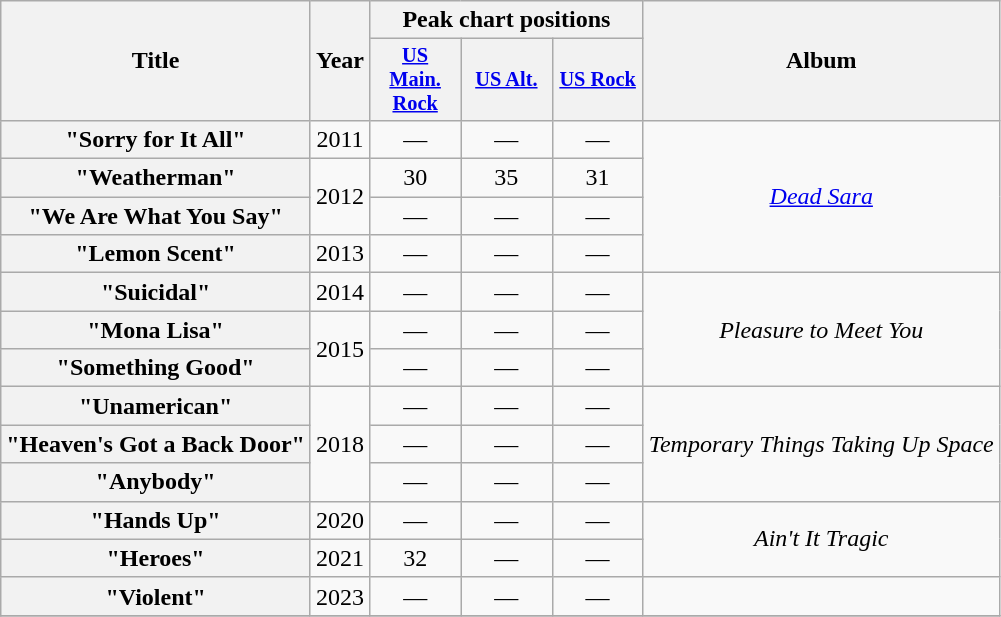<table class="wikitable plainrowheaders" style="text-align:center;">
<tr>
<th scope="col" rowspan="2">Title</th>
<th scope="col" rowspan="2">Year</th>
<th scope="col" colspan="3">Peak chart positions</th>
<th scope="col" rowspan="2">Album</th>
</tr>
<tr>
<th scope="col" style="width:4em;font-size:85%"><a href='#'>US<br>Main.<br>Rock</a><br></th>
<th scope="col" style="width:4em;font-size:85%"><a href='#'>US Alt.</a><br></th>
<th scope="col" style="width:4em;font-size:85%"><a href='#'>US Rock</a><br></th>
</tr>
<tr>
<th scope="row">"Sorry for It All"</th>
<td>2011</td>
<td>—</td>
<td>—</td>
<td>—</td>
<td rowspan="4"><em><a href='#'>Dead Sara</a></em></td>
</tr>
<tr>
<th scope="row">"Weatherman"</th>
<td rowspan="2">2012</td>
<td>30</td>
<td>35</td>
<td>31</td>
</tr>
<tr>
<th scope="row">"We Are What You Say"</th>
<td>—</td>
<td>—</td>
<td>—</td>
</tr>
<tr>
<th scope="row">"Lemon Scent"</th>
<td>2013</td>
<td>—</td>
<td>—</td>
<td>—</td>
</tr>
<tr>
<th scope="row">"Suicidal"</th>
<td>2014</td>
<td>—</td>
<td>—</td>
<td>—</td>
<td rowspan="3"><em>Pleasure to Meet You</em></td>
</tr>
<tr>
<th scope="row">"Mona Lisa"</th>
<td rowspan="2">2015</td>
<td>—</td>
<td>—</td>
<td>—</td>
</tr>
<tr>
<th scope="row">"Something Good"</th>
<td>—</td>
<td>—</td>
<td>—</td>
</tr>
<tr>
<th scope="row">"Unamerican"</th>
<td rowspan="3">2018</td>
<td>—</td>
<td>—</td>
<td>—</td>
<td rowspan="3"><em>Temporary Things Taking Up Space</em></td>
</tr>
<tr>
<th scope="row">"Heaven's Got a Back Door"</th>
<td>—</td>
<td>—</td>
<td>—</td>
</tr>
<tr>
<th scope="row">"Anybody"</th>
<td>—</td>
<td>—</td>
<td>—</td>
</tr>
<tr>
<th scope="row">"Hands Up"</th>
<td>2020</td>
<td>—</td>
<td>—</td>
<td>—</td>
<td rowspan="2"><em>Ain't It Tragic</em></td>
</tr>
<tr>
<th scope="row">"Heroes"</th>
<td>2021</td>
<td>32</td>
<td>—</td>
<td>—</td>
</tr>
<tr>
<th scope="row">"Violent"</th>
<td>2023</td>
<td>—</td>
<td>—</td>
<td>—</td>
<td></td>
</tr>
<tr colspan="6" style="font-size:85%" |"—" denotes a release that did not chart.>
</tr>
</table>
